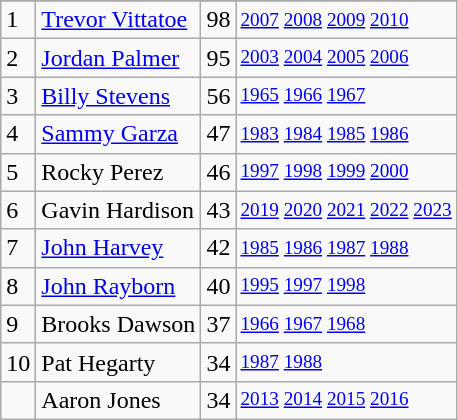<table class="wikitable">
<tr>
</tr>
<tr>
<td>1</td>
<td><a href='#'>Trevor Vittatoe</a></td>
<td><abbr>98</abbr></td>
<td style="font-size:80%;"><a href='#'>2007</a> <a href='#'>2008</a> <a href='#'>2009</a> <a href='#'>2010</a></td>
</tr>
<tr>
<td>2</td>
<td><a href='#'>Jordan Palmer</a></td>
<td><abbr>95</abbr></td>
<td style="font-size:80%;"><a href='#'>2003</a> <a href='#'>2004</a> <a href='#'>2005</a> <a href='#'>2006</a></td>
</tr>
<tr>
<td>3</td>
<td><a href='#'>Billy Stevens</a></td>
<td><abbr>56</abbr></td>
<td style="font-size:80%;"><a href='#'>1965</a> <a href='#'>1966</a> <a href='#'>1967</a></td>
</tr>
<tr>
<td>4</td>
<td><a href='#'>Sammy Garza</a></td>
<td><abbr>47</abbr></td>
<td style="font-size:80%;"><a href='#'>1983</a> <a href='#'>1984</a> <a href='#'>1985</a> <a href='#'>1986</a></td>
</tr>
<tr>
<td>5</td>
<td>Rocky Perez</td>
<td><abbr>46</abbr></td>
<td style="font-size:80%;"><a href='#'>1997</a> <a href='#'>1998</a> <a href='#'>1999</a> <a href='#'>2000</a></td>
</tr>
<tr>
<td>6</td>
<td>Gavin Hardison</td>
<td><abbr>43</abbr></td>
<td style="font-size:80%;"><a href='#'>2019</a> <a href='#'>2020</a> <a href='#'>2021</a> <a href='#'>2022</a> <a href='#'>2023</a></td>
</tr>
<tr>
<td>7</td>
<td><a href='#'>John Harvey</a></td>
<td><abbr>42</abbr></td>
<td style="font-size:80%;"><a href='#'>1985</a> <a href='#'>1986</a> <a href='#'>1987</a> <a href='#'>1988</a></td>
</tr>
<tr>
<td>8</td>
<td><a href='#'>John Rayborn</a></td>
<td><abbr>40</abbr></td>
<td style="font-size:80%;"><a href='#'>1995</a> <a href='#'>1997</a> <a href='#'>1998</a></td>
</tr>
<tr>
<td>9</td>
<td>Brooks Dawson</td>
<td><abbr>37</abbr></td>
<td style="font-size:80%;"><a href='#'>1966</a> <a href='#'>1967</a> <a href='#'>1968</a></td>
</tr>
<tr>
<td>10</td>
<td>Pat Hegarty</td>
<td><abbr>34</abbr></td>
<td style="font-size:80%;"><a href='#'>1987</a> <a href='#'>1988</a></td>
</tr>
<tr>
<td></td>
<td>Aaron Jones</td>
<td><abbr>34</abbr></td>
<td style="font-size:80%;"><a href='#'>2013</a> <a href='#'>2014</a> <a href='#'>2015</a> <a href='#'>2016</a></td>
</tr>
</table>
